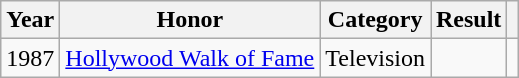<table class="wikitable plainrowheaders">
<tr>
<th>Year</th>
<th>Honor</th>
<th>Category</th>
<th>Result</th>
<th></th>
</tr>
<tr>
<td>1987</td>
<td><a href='#'>Hollywood Walk of Fame</a></td>
<td>Television</td>
<td></td>
<td align="center"></td>
</tr>
</table>
